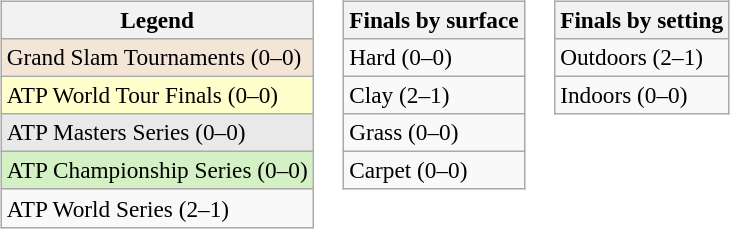<table>
<tr valign=top>
<td><br><table class=wikitable style=font-size:97%>
<tr>
<th>Legend</th>
</tr>
<tr style="background:#f3e6d7;">
<td>Grand Slam Tournaments (0–0)</td>
</tr>
<tr style="background:#ffc;">
<td>ATP World Tour Finals (0–0)</td>
</tr>
<tr style="background:#e9e9e9;">
<td>ATP Masters Series (0–0)</td>
</tr>
<tr style="background:#d4f1c5;">
<td>ATP Championship Series (0–0)</td>
</tr>
<tr>
<td>ATP World Series (2–1)</td>
</tr>
</table>
</td>
<td><br><table class=wikitable style=font-size:97%>
<tr>
<th>Finals by surface</th>
</tr>
<tr>
<td>Hard (0–0)</td>
</tr>
<tr>
<td>Clay (2–1)</td>
</tr>
<tr>
<td>Grass (0–0)</td>
</tr>
<tr>
<td>Carpet (0–0)</td>
</tr>
</table>
</td>
<td><br><table class=wikitable style=font-size:97%>
<tr>
<th>Finals by setting</th>
</tr>
<tr>
<td>Outdoors (2–1)</td>
</tr>
<tr>
<td>Indoors (0–0)</td>
</tr>
</table>
</td>
</tr>
</table>
